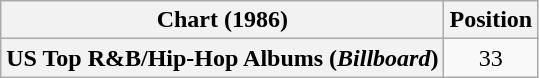<table class="wikitable plainrowheaders" style="text-align:center">
<tr>
<th scope="col">Chart (1986)</th>
<th scope="col">Position</th>
</tr>
<tr>
<th scope="row">US Top R&B/Hip-Hop Albums (<em>Billboard</em>)</th>
<td>33</td>
</tr>
</table>
